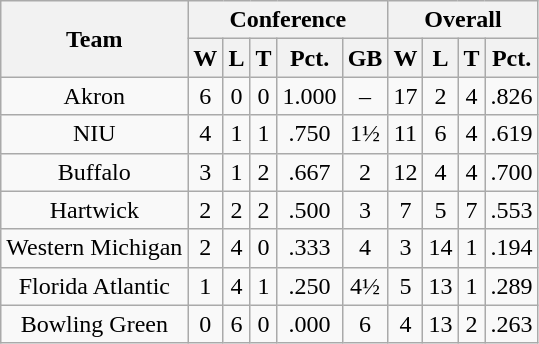<table class="wikitable" style="text-align:center;">
<tr>
<th rowspan=2>Team</th>
<th colspan=5>Conference</th>
<th colspan=4>Overall</th>
</tr>
<tr>
<th>W</th>
<th>L</th>
<th>T</th>
<th>Pct.</th>
<th>GB</th>
<th>W</th>
<th>L</th>
<th>T</th>
<th>Pct.</th>
</tr>
<tr>
<td>Akron</td>
<td>6</td>
<td>0</td>
<td>0</td>
<td>1.000</td>
<td>–</td>
<td>17</td>
<td>2</td>
<td>4</td>
<td>.826</td>
</tr>
<tr>
<td>NIU</td>
<td>4</td>
<td>1</td>
<td>1</td>
<td>.750</td>
<td>1½</td>
<td>11</td>
<td>6</td>
<td>4</td>
<td>.619</td>
</tr>
<tr>
<td>Buffalo</td>
<td>3</td>
<td>1</td>
<td>2</td>
<td>.667</td>
<td>2</td>
<td>12</td>
<td>4</td>
<td>4</td>
<td>.700</td>
</tr>
<tr>
<td>Hartwick</td>
<td>2</td>
<td>2</td>
<td>2</td>
<td>.500</td>
<td>3</td>
<td>7</td>
<td>5</td>
<td>7</td>
<td>.553</td>
</tr>
<tr>
<td>Western Michigan</td>
<td>2</td>
<td>4</td>
<td>0</td>
<td>.333</td>
<td>4</td>
<td>3</td>
<td>14</td>
<td>1</td>
<td>.194</td>
</tr>
<tr>
<td>Florida Atlantic</td>
<td>1</td>
<td>4</td>
<td>1</td>
<td>.250</td>
<td>4½</td>
<td>5</td>
<td>13</td>
<td>1</td>
<td>.289</td>
</tr>
<tr>
<td>Bowling Green</td>
<td>0</td>
<td>6</td>
<td>0</td>
<td>.000</td>
<td>6</td>
<td>4</td>
<td>13</td>
<td>2</td>
<td>.263</td>
</tr>
</table>
